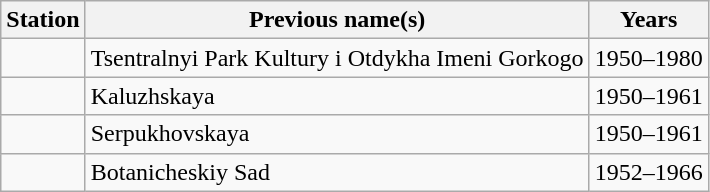<table class="wikitable" style="border-collapse: collapse; text-align: left;">
<tr>
<th>Station</th>
<th>Previous name(s)</th>
<th>Years</th>
</tr>
<tr>
<td></td>
<td>Tsentralnyi Park Kultury i Otdykha Imeni Gorkogo</td>
<td>1950–1980</td>
</tr>
<tr>
<td></td>
<td>Kaluzhskaya</td>
<td>1950–1961</td>
</tr>
<tr>
<td></td>
<td>Serpukhovskaya</td>
<td>1950–1961</td>
</tr>
<tr>
<td></td>
<td>Botanicheskiy Sad</td>
<td>1952–1966</td>
</tr>
</table>
